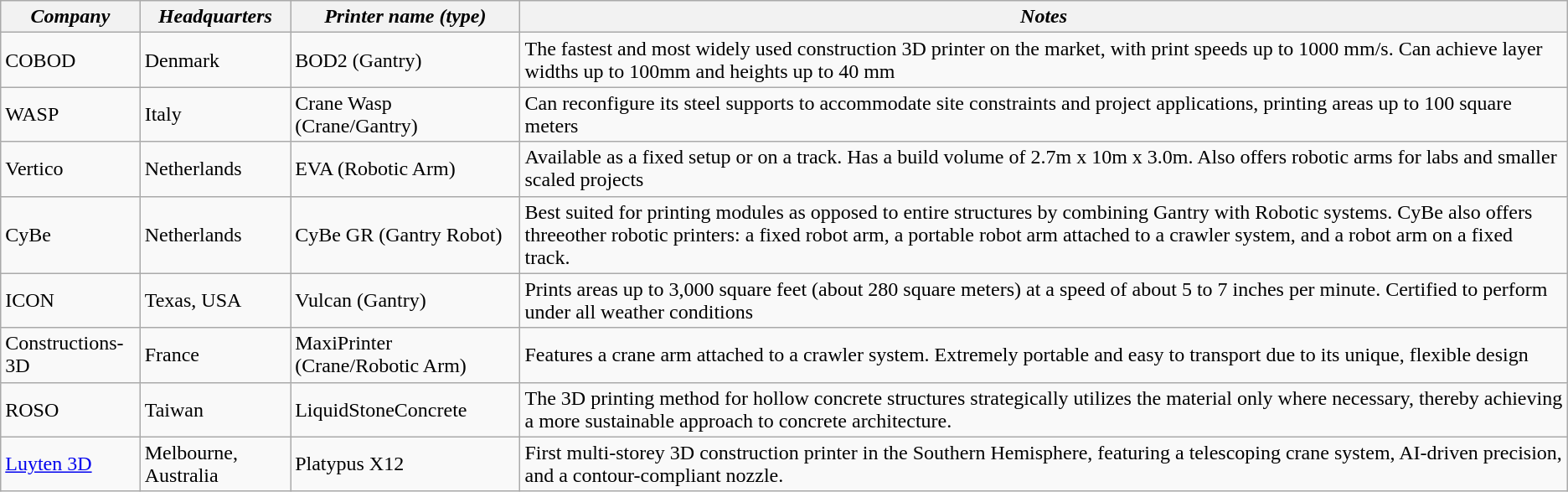<table class="wikitable">
<tr>
<th><em>Company</em></th>
<th><em>Headquarters</em></th>
<th><em>Printer name (type)</em></th>
<th><em>Notes</em></th>
</tr>
<tr>
<td>COBOD</td>
<td>Denmark</td>
<td>BOD2 (Gantry)</td>
<td>The fastest and most widely used construction 3D printer on the market, with print speeds up to 1000 mm/s. Can achieve layer widths up to 100mm and heights up to 40 mm </td>
</tr>
<tr>
<td>WASP</td>
<td>Italy</td>
<td>Crane Wasp (Crane/Gantry)</td>
<td>Can reconfigure its steel supports to accommodate site constraints and project applications, printing areas up to 100 square meters </td>
</tr>
<tr>
<td>Vertico</td>
<td>Netherlands</td>
<td>EVA (Robotic Arm)</td>
<td>Available as a fixed setup or on a track. Has a build volume of 2.7m x 10m x 3.0m. Also offers robotic arms for labs and smaller scaled projects </td>
</tr>
<tr>
<td>CyBe</td>
<td>Netherlands</td>
<td>CyBe GR (Gantry Robot)</td>
<td>Best suited for printing modules as opposed to entire structures by combining Gantry with Robotic systems. CyBe also offers threeother robotic printers: a fixed robot arm, a portable robot arm attached to a crawler system, and a robot arm on a fixed track. </td>
</tr>
<tr>
<td>ICON</td>
<td>Texas, USA</td>
<td>Vulcan (Gantry)</td>
<td>Prints areas up to 3,000 square feet (about 280 square meters) at a speed of about 5 to 7 inches per minute. Certified to perform under all weather conditions </td>
</tr>
<tr>
<td>Constructions-3D</td>
<td>France</td>
<td>MaxiPrinter (Crane/Robotic Arm)</td>
<td>Features a crane arm attached to a crawler system. Extremely portable and easy to transport due to its unique, flexible design  </td>
</tr>
<tr>
<td>ROSO</td>
<td>Taiwan</td>
<td>LiquidStoneConcrete</td>
<td>The 3D printing method for hollow concrete structures strategically utilizes the material only where necessary, thereby achieving a more sustainable approach to concrete architecture.</td>
</tr>
<tr>
<td><a href='#'>Luyten 3D</a></td>
<td>Melbourne, Australia</td>
<td>Platypus X12</td>
<td>First multi-storey 3D construction printer in the Southern Hemisphere, featuring a telescoping crane system, AI-driven precision, and a contour-compliant nozzle.</td>
</tr>
</table>
